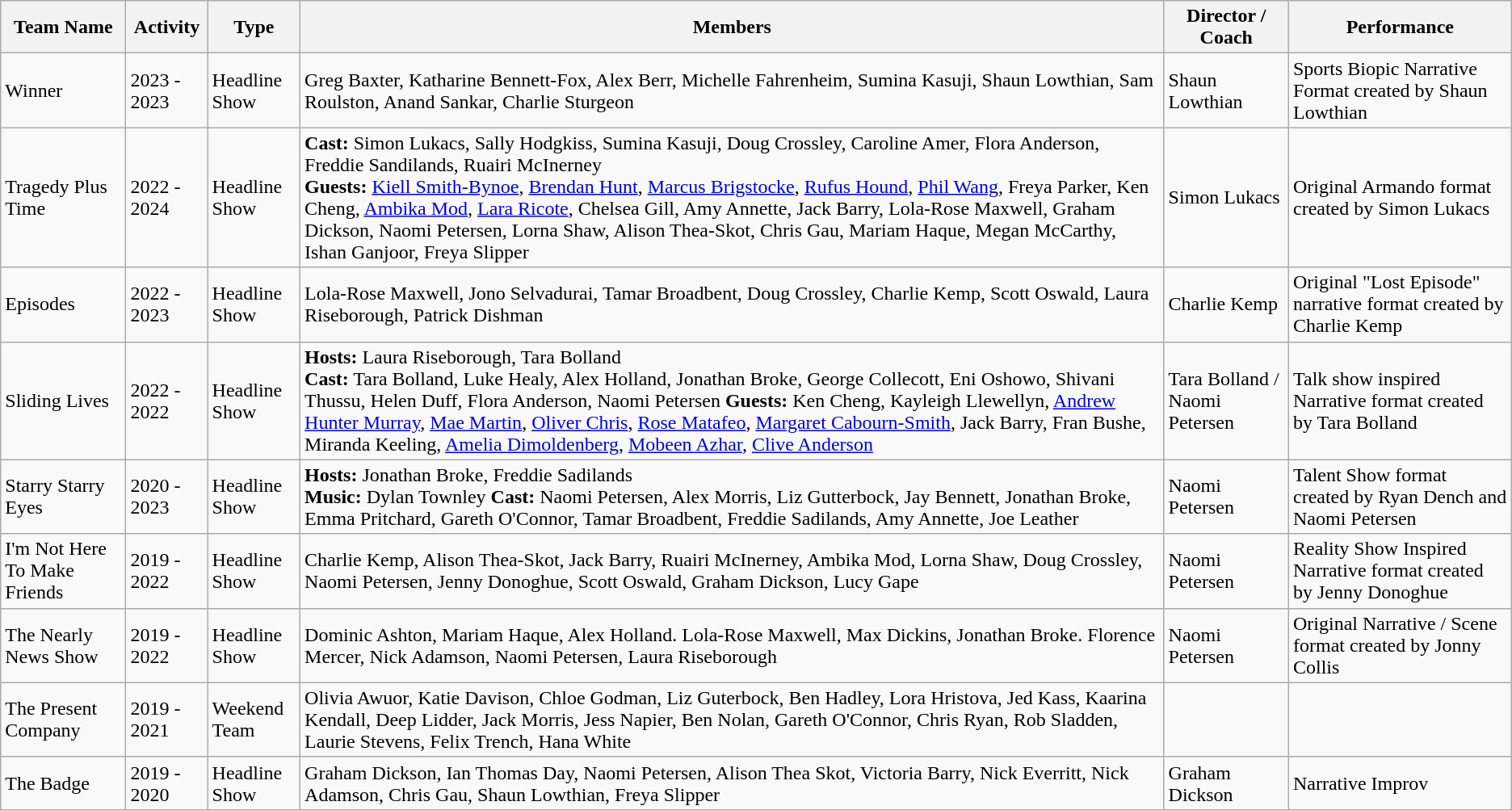<table class="wikitable">
<tr>
<th>Team Name</th>
<th>Activity</th>
<th>Type</th>
<th>Members</th>
<th>Director / Coach</th>
<th>Performance</th>
</tr>
<tr>
<td>Winner</td>
<td>2023 - 2023</td>
<td>Headline Show</td>
<td>Greg Baxter, Katharine Bennett-Fox, Alex Berr, Michelle Fahrenheim, Sumina Kasuji, Shaun Lowthian, Sam Roulston, Anand Sankar, Charlie Sturgeon</td>
<td>Shaun Lowthian</td>
<td>Sports Biopic Narrative Format created by Shaun Lowthian</td>
</tr>
<tr>
<td>Tragedy Plus Time</td>
<td>2022 - 2024</td>
<td>Headline Show</td>
<td><strong>Cast:</strong> Simon Lukacs, Sally Hodgkiss, Sumina Kasuji, Doug Crossley, Caroline Amer, Flora Anderson, Freddie Sandilands, Ruairi McInerney<br><strong>Guests:</strong> <a href='#'>Kiell Smith-Bynoe</a>, <a href='#'>Brendan Hunt</a>, <a href='#'>Marcus Brigstocke</a>, <a href='#'>Rufus Hound</a>, <a href='#'>Phil Wang</a>, Freya Parker, Ken Cheng, <a href='#'>Ambika Mod</a>, <a href='#'>Lara Ricote</a>, Chelsea Gill, Amy Annette, Jack Barry, Lola-Rose Maxwell, Graham Dickson, Naomi Petersen, Lorna Shaw, Alison Thea-Skot, Chris Gau, Mariam Haque, Megan McCarthy, Ishan Ganjoor, Freya Slipper</td>
<td>Simon Lukacs</td>
<td>Original Armando format created by Simon Lukacs</td>
</tr>
<tr>
<td>Episodes</td>
<td>2022 - 2023</td>
<td>Headline Show</td>
<td>Lola-Rose Maxwell, Jono Selvadurai, Tamar Broadbent, Doug Crossley, Charlie Kemp, Scott Oswald, Laura Riseborough, Patrick Dishman</td>
<td>Charlie Kemp</td>
<td>Original "Lost Episode" narrative format created by Charlie Kemp</td>
</tr>
<tr>
<td>Sliding Lives</td>
<td>2022 - 2022</td>
<td>Headline Show</td>
<td><strong>Hosts:</strong> Laura Riseborough, Tara Bolland<br><strong>Cast:</strong> Tara Bolland, Luke Healy, Alex Holland, Jonathan Broke, George Collecott, Eni Oshowo, Shivani Thussu, Helen Duff, Flora Anderson, Naomi Petersen
<strong>Guests:</strong> Ken Cheng, Kayleigh Llewellyn, <a href='#'>Andrew Hunter Murray</a>, <a href='#'>Mae Martin</a>, <a href='#'>Oliver Chris</a>, <a href='#'>Rose Matafeo</a>, <a href='#'>Margaret Cabourn-Smith</a>, Jack Barry, Fran Bushe, Miranda Keeling, <a href='#'>Amelia Dimoldenberg</a>, <a href='#'>Mobeen Azhar</a>, <a href='#'>Clive Anderson</a></td>
<td>Tara Bolland / Naomi Petersen</td>
<td>Talk show inspired Narrative format created by Tara Bolland</td>
</tr>
<tr>
<td>Starry Starry Eyes</td>
<td>2020 - 2023</td>
<td>Headline Show</td>
<td><strong>Hosts:</strong> Jonathan Broke, Freddie Sadilands<br><strong>Music:</strong> Dylan Townley
<strong>Cast:</strong> Naomi Petersen, Alex Morris, Liz Gutterbock, Jay Bennett, Jonathan Broke, Emma Pritchard, Gareth O'Connor, Tamar Broadbent, Freddie Sadilands, Amy Annette, Joe Leather</td>
<td>Naomi Petersen</td>
<td>Talent Show format created by Ryan Dench and Naomi Petersen</td>
</tr>
<tr>
<td>I'm Not Here To Make Friends</td>
<td>2019 - 2022</td>
<td>Headline Show</td>
<td>Charlie Kemp, Alison Thea-Skot, Jack Barry, Ruairi McInerney, Ambika Mod, Lorna Shaw, Doug Crossley, Naomi Petersen, Jenny Donoghue, Scott Oswald, Graham Dickson, Lucy Gape</td>
<td>Naomi Petersen</td>
<td>Reality Show Inspired Narrative format created by Jenny Donoghue</td>
</tr>
<tr>
<td>The Nearly News Show</td>
<td>2019 - 2022</td>
<td>Headline Show</td>
<td>Dominic Ashton, Mariam Haque, Alex Holland. Lola-Rose Maxwell, Max Dickins, Jonathan Broke. Florence Mercer, Nick Adamson, Naomi Petersen, Laura Riseborough</td>
<td>Naomi Petersen</td>
<td>Original Narrative / Scene format created by Jonny Collis</td>
</tr>
<tr>
<td>The Present Company</td>
<td>2019 - 2021</td>
<td>Weekend Team</td>
<td>Olivia Awuor, Katie Davison, Chloe Godman, Liz Guterbock, Ben Hadley, Lora Hristova, Jed Kass, Kaarina Kendall, Deep Lidder, Jack Morris, Jess Napier, Ben Nolan, Gareth O'Connor, Chris Ryan, Rob Sladden, Laurie Stevens, Felix Trench, Hana White</td>
<td></td>
<td></td>
</tr>
<tr>
<td>The Badge</td>
<td>2019 - 2020</td>
<td>Headline Show</td>
<td>Graham Dickson, Ian Thomas Day, Naomi Petersen, Alison Thea Skot, Victoria Barry, Nick Everritt, Nick Adamson, Chris Gau, Shaun Lowthian, Freya Slipper</td>
<td>Graham Dickson</td>
<td>Narrative Improv</td>
</tr>
</table>
